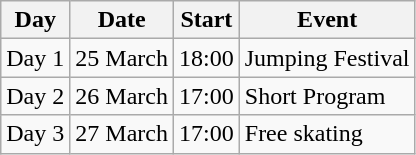<table class="wikitable">
<tr>
<th>Day</th>
<th>Date</th>
<th>Start</th>
<th>Event</th>
</tr>
<tr>
<td rowspan=1>Day 1</td>
<td rowspan=1>25 March</td>
<td>18:00</td>
<td>Jumping Festival</td>
</tr>
<tr>
<td rowspan=1>Day 2</td>
<td rowspan=1>26 March</td>
<td>17:00</td>
<td>Short Program</td>
</tr>
<tr>
<td rowspan=1>Day 3</td>
<td rowspan=1>27 March</td>
<td>17:00</td>
<td>Free skating</td>
</tr>
</table>
